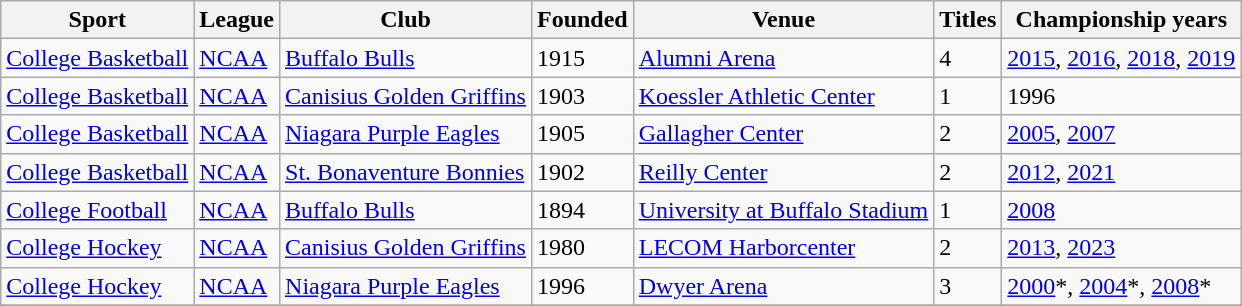<table class="wikitable">
<tr>
<th>Sport</th>
<th>League</th>
<th>Club</th>
<th>Founded</th>
<th>Venue</th>
<th>Titles</th>
<th>Championship years</th>
</tr>
<tr>
<td><a href='#'>College Basketball</a></td>
<td><a href='#'>NCAA</a></td>
<td><a href='#'>Buffalo Bulls</a></td>
<td>1915</td>
<td><a href='#'>Alumni Arena</a></td>
<td>4</td>
<td><a href='#'>2015</a>, <a href='#'>2016</a>, <a href='#'>2018</a>, <a href='#'>2019</a></td>
</tr>
<tr>
<td><a href='#'>College Basketball</a></td>
<td><a href='#'>NCAA</a></td>
<td><a href='#'>Canisius Golden Griffins</a></td>
<td>1903</td>
<td><a href='#'>Koessler Athletic Center</a></td>
<td>1</td>
<td>1996</td>
</tr>
<tr>
<td><a href='#'>College Basketball</a></td>
<td><a href='#'>NCAA</a></td>
<td><a href='#'>Niagara Purple Eagles</a></td>
<td>1905</td>
<td><a href='#'>Gallagher Center</a></td>
<td>2</td>
<td><a href='#'>2005</a>, <a href='#'>2007</a></td>
</tr>
<tr>
<td><a href='#'>College Basketball</a></td>
<td><a href='#'>NCAA</a></td>
<td><a href='#'>St. Bonaventure Bonnies</a></td>
<td>1902</td>
<td><a href='#'>Reilly Center</a></td>
<td>2</td>
<td><a href='#'>2012</a>, <a href='#'>2021</a></td>
</tr>
<tr>
<td><a href='#'>College Football</a></td>
<td><a href='#'>NCAA</a></td>
<td><a href='#'>Buffalo Bulls</a></td>
<td>1894</td>
<td><a href='#'>University at Buffalo Stadium</a></td>
<td>1</td>
<td><a href='#'>2008</a></td>
</tr>
<tr>
<td><a href='#'>College Hockey</a></td>
<td><a href='#'>NCAA</a></td>
<td><a href='#'>Canisius Golden Griffins</a></td>
<td>1980</td>
<td><a href='#'>LECOM Harborcenter</a></td>
<td>2</td>
<td><a href='#'>2013</a>, <a href='#'>2023</a></td>
</tr>
<tr>
<td><a href='#'>College Hockey</a></td>
<td><a href='#'>NCAA</a></td>
<td><a href='#'>Niagara Purple Eagles</a></td>
<td>1996</td>
<td><a href='#'>Dwyer Arena</a></td>
<td>3</td>
<td><a href='#'>2000</a>*, <a href='#'>2004</a>*, <a href='#'>2008</a>*</td>
</tr>
<tr>
</tr>
</table>
